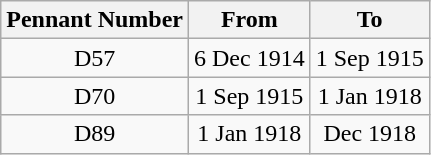<table class="wikitable" style="text-align:center">
<tr>
<th>Pennant Number</th>
<th>From</th>
<th>To</th>
</tr>
<tr>
<td>D57</td>
<td>6 Dec 1914</td>
<td>1 Sep 1915</td>
</tr>
<tr>
<td>D70</td>
<td>1 Sep 1915</td>
<td>1 Jan 1918</td>
</tr>
<tr>
<td>D89</td>
<td>1 Jan 1918</td>
<td>Dec 1918</td>
</tr>
</table>
